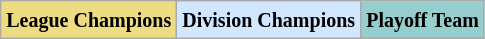<table class="wikitable" border="1">
<tr>
<td bgcolor="#EEDC82"><small><strong>League Champions</strong> </small></td>
<td bgcolor="#D0E7FF"><small><strong>Division Champions</strong> </small></td>
<td bgcolor="#96CDCD"><small><strong>Playoff Team</strong> </small></td>
</tr>
</table>
